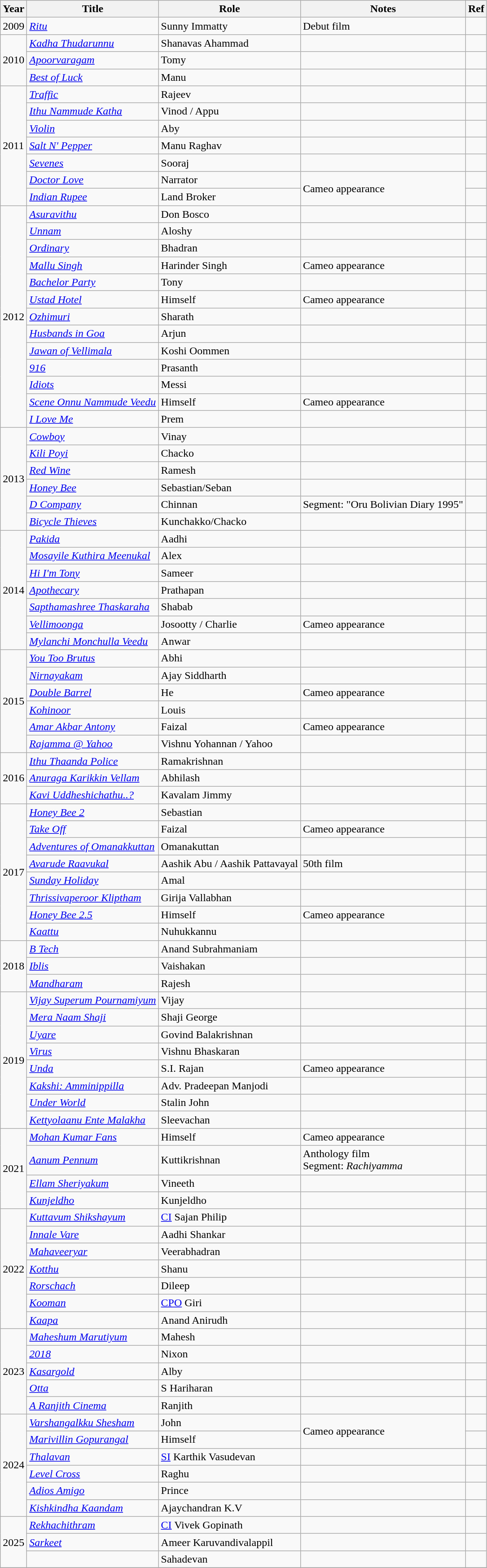<table class="wikitable sortable">
<tr>
<th>Year</th>
<th>Title</th>
<th>Role</th>
<th class="unsortable">Notes</th>
<th>Ref</th>
</tr>
<tr>
<td>2009</td>
<td><em><a href='#'>Ritu</a></em></td>
<td>Sunny Immatty</td>
<td>Debut film</td>
<td></td>
</tr>
<tr>
<td rowspan=3>2010</td>
<td><em><a href='#'>Kadha Thudarunnu</a></em></td>
<td>Shanavas Ahammad</td>
<td></td>
<td></td>
</tr>
<tr>
<td><em><a href='#'>Apoorvaragam</a></em></td>
<td>Tomy</td>
<td></td>
<td></td>
</tr>
<tr>
<td><em><a href='#'>Best of Luck</a></em></td>
<td>Manu</td>
<td></td>
<td></td>
</tr>
<tr>
<td rowspan=7>2011</td>
<td><em><a href='#'>Traffic</a></em></td>
<td>Rajeev</td>
<td></td>
<td></td>
</tr>
<tr>
<td><em><a href='#'>Ithu Nammude Katha</a></em></td>
<td>Vinod / Appu</td>
<td></td>
<td></td>
</tr>
<tr>
<td><em><a href='#'>Violin</a></em></td>
<td>Aby</td>
<td></td>
<td></td>
</tr>
<tr>
<td><em><a href='#'>Salt N' Pepper</a></em></td>
<td>Manu Raghav</td>
<td></td>
<td></td>
</tr>
<tr>
<td><em><a href='#'>Sevenes</a></em></td>
<td>Sooraj</td>
<td></td>
<td></td>
</tr>
<tr>
<td><em><a href='#'>Doctor Love</a></em></td>
<td>Narrator</td>
<td rowspan="2">Cameo appearance</td>
<td></td>
</tr>
<tr>
<td><em><a href='#'>Indian Rupee</a></em></td>
<td>Land Broker</td>
<td></td>
</tr>
<tr>
<td rowspan=13>2012</td>
<td><em><a href='#'>Asuravithu</a></em></td>
<td>Don Bosco</td>
<td></td>
<td></td>
</tr>
<tr>
<td><em><a href='#'>Unnam</a></em></td>
<td>Aloshy</td>
<td></td>
<td></td>
</tr>
<tr>
<td><em><a href='#'>Ordinary</a></em></td>
<td>Bhadran</td>
<td></td>
<td></td>
</tr>
<tr>
<td><em><a href='#'>Mallu Singh</a></em></td>
<td>Harinder Singh</td>
<td>Cameo appearance</td>
<td></td>
</tr>
<tr>
<td><em><a href='#'>Bachelor Party</a></em></td>
<td>Tony</td>
<td></td>
<td></td>
</tr>
<tr>
<td><em><a href='#'>Ustad Hotel</a></em></td>
<td>Himself</td>
<td>Cameo appearance</td>
<td></td>
</tr>
<tr>
<td><em><a href='#'>Ozhimuri</a></em></td>
<td>Sharath</td>
<td></td>
<td></td>
</tr>
<tr>
<td><em><a href='#'>Husbands in Goa</a></em></td>
<td>Arjun</td>
<td></td>
<td></td>
</tr>
<tr>
<td><em><a href='#'>Jawan of Vellimala</a></em></td>
<td>Koshi Oommen</td>
<td></td>
<td></td>
</tr>
<tr>
<td><em><a href='#'>916</a></em></td>
<td>Prasanth</td>
<td></td>
<td></td>
</tr>
<tr>
<td><em><a href='#'>Idiots</a></em></td>
<td>Messi</td>
<td></td>
<td></td>
</tr>
<tr>
<td><em><a href='#'>Scene Onnu Nammude Veedu</a></em></td>
<td>Himself</td>
<td>Cameo appearance</td>
<td></td>
</tr>
<tr>
<td><em><a href='#'>I Love Me</a></em></td>
<td>Prem</td>
<td></td>
<td></td>
</tr>
<tr>
<td rowspan=6>2013</td>
<td><em><a href='#'>Cowboy</a></em></td>
<td>Vinay</td>
<td></td>
<td></td>
</tr>
<tr>
<td><em><a href='#'>Kili Poyi</a></em></td>
<td>Chacko</td>
<td></td>
<td></td>
</tr>
<tr>
<td><em><a href='#'>Red Wine</a></em></td>
<td>Ramesh</td>
<td></td>
<td></td>
</tr>
<tr>
<td><em><a href='#'>Honey Bee</a></em></td>
<td>Sebastian/Seban</td>
<td></td>
<td></td>
</tr>
<tr>
<td><em><a href='#'>D Company</a></em></td>
<td>Chinnan</td>
<td>Segment: "Oru Bolivian Diary 1995"</td>
<td></td>
</tr>
<tr>
<td><em><a href='#'>Bicycle Thieves</a></em></td>
<td>Kunchakko/Chacko</td>
<td></td>
<td></td>
</tr>
<tr>
<td rowspan=7>2014</td>
<td><em><a href='#'>Pakida</a></em></td>
<td>Aadhi</td>
<td></td>
<td></td>
</tr>
<tr>
<td><em><a href='#'>Mosayile Kuthira Meenukal</a></em></td>
<td>Alex</td>
<td></td>
<td></td>
</tr>
<tr>
<td><em><a href='#'>Hi I'm Tony</a></em></td>
<td>Sameer</td>
<td></td>
<td></td>
</tr>
<tr>
<td><em><a href='#'>Apothecary</a></em></td>
<td>Prathapan</td>
<td></td>
<td></td>
</tr>
<tr>
<td><em><a href='#'>Sapthamashree Thaskaraha</a></em></td>
<td>Shabab</td>
<td></td>
<td></td>
</tr>
<tr>
<td><em><a href='#'>Vellimoonga</a></em></td>
<td>Josootty / Charlie</td>
<td>Cameo appearance</td>
<td></td>
</tr>
<tr>
<td><em><a href='#'>Mylanchi Monchulla Veedu</a></em></td>
<td>Anwar</td>
<td></td>
<td></td>
</tr>
<tr>
<td rowspan=6>2015</td>
<td><em><a href='#'>You Too Brutus</a></em></td>
<td>Abhi</td>
<td></td>
<td></td>
</tr>
<tr>
<td><em><a href='#'>Nirnayakam</a></em></td>
<td>Ajay Siddharth</td>
<td></td>
<td></td>
</tr>
<tr>
<td><em><a href='#'>Double Barrel</a></em></td>
<td>He</td>
<td>Cameo appearance</td>
<td></td>
</tr>
<tr>
<td><em><a href='#'>Kohinoor</a></em></td>
<td>Louis</td>
<td></td>
<td></td>
</tr>
<tr>
<td><em><a href='#'>Amar Akbar Antony</a></em></td>
<td>Faizal</td>
<td>Cameo appearance</td>
<td></td>
</tr>
<tr>
<td><em><a href='#'>Rajamma @ Yahoo</a></em></td>
<td>Vishnu Yohannan / Yahoo</td>
<td></td>
<td></td>
</tr>
<tr>
<td rowspan=3>2016</td>
<td><em><a href='#'>Ithu Thaanda Police</a></em></td>
<td>Ramakrishnan</td>
<td></td>
<td></td>
</tr>
<tr>
<td><em><a href='#'>Anuraga Karikkin Vellam</a></em></td>
<td>Abhilash</td>
<td></td>
<td></td>
</tr>
<tr>
<td><em><a href='#'>Kavi Uddheshichathu..?</a></em></td>
<td>Kavalam Jimmy</td>
<td></td>
<td></td>
</tr>
<tr>
<td rowspan=8>2017</td>
<td><em><a href='#'>Honey Bee 2</a></em></td>
<td>Sebastian</td>
<td></td>
<td></td>
</tr>
<tr>
<td><em><a href='#'>Take Off</a></em></td>
<td>Faizal</td>
<td>Cameo appearance</td>
<td></td>
</tr>
<tr>
<td><em><a href='#'>Adventures of Omanakkuttan</a></em></td>
<td>Omanakuttan</td>
<td></td>
<td></td>
</tr>
<tr>
<td><em><a href='#'>Avarude Raavukal</a></em></td>
<td>Aashik Abu / Aashik Pattavayal</td>
<td>50th film</td>
<td></td>
</tr>
<tr>
<td><em><a href='#'>Sunday Holiday</a></em></td>
<td>Amal</td>
<td></td>
<td></td>
</tr>
<tr>
<td><em><a href='#'>Thrissivaperoor Kliptham</a></em></td>
<td>Girija Vallabhan</td>
<td></td>
<td></td>
</tr>
<tr>
<td><em><a href='#'>Honey Bee 2.5</a></em></td>
<td>Himself</td>
<td>Cameo appearance</td>
<td></td>
</tr>
<tr>
<td><em><a href='#'>Kaattu</a></em></td>
<td>Nuhukkannu</td>
<td></td>
<td></td>
</tr>
<tr>
<td rowspan=3>2018</td>
<td><em><a href='#'>B Tech</a></em></td>
<td>Anand Subrahmaniam</td>
<td></td>
<td></td>
</tr>
<tr>
<td><em><a href='#'>Iblis</a></em></td>
<td>Vaishakan</td>
<td></td>
<td></td>
</tr>
<tr>
<td><em><a href='#'>Mandharam</a></em></td>
<td>Rajesh</td>
<td></td>
<td></td>
</tr>
<tr>
<td rowspan=8>2019</td>
<td><em><a href='#'>Vijay Superum Pournamiyum</a></em></td>
<td>Vijay</td>
<td></td>
<td></td>
</tr>
<tr>
<td><em><a href='#'>Mera Naam Shaji</a></em></td>
<td>Shaji George</td>
<td></td>
<td></td>
</tr>
<tr>
<td><em><a href='#'>Uyare</a></em></td>
<td>Govind Balakrishnan</td>
<td></td>
<td></td>
</tr>
<tr>
<td><em><a href='#'>Virus</a></em></td>
<td>Vishnu Bhaskaran</td>
<td></td>
<td></td>
</tr>
<tr>
<td><em><a href='#'>Unda</a></em></td>
<td>S.I. Rajan</td>
<td>Cameo appearance</td>
<td></td>
</tr>
<tr>
<td><em><a href='#'>Kakshi: Amminippilla</a></em></td>
<td>Adv. Pradeepan Manjodi</td>
<td></td>
<td></td>
</tr>
<tr>
<td><em><a href='#'>Under World</a></em></td>
<td>Stalin John</td>
<td></td>
<td></td>
</tr>
<tr>
<td><em><a href='#'>Kettyolaanu Ente Malakha</a></em></td>
<td>Sleevachan</td>
<td></td>
<td></td>
</tr>
<tr>
<td rowspan=4>2021</td>
<td><em><a href='#'>Mohan Kumar Fans</a></em></td>
<td>Himself</td>
<td>Cameo appearance</td>
<td></td>
</tr>
<tr>
<td><em><a href='#'>Aanum Pennum</a></em></td>
<td>Kuttikrishnan</td>
<td>Anthology film<br>Segment: <em>Rachiyamma</em></td>
<td></td>
</tr>
<tr>
<td><em><a href='#'>Ellam Sheriyakum</a></em></td>
<td>Vineeth</td>
<td></td>
<td></td>
</tr>
<tr>
<td><em><a href='#'>Kunjeldho</a></em></td>
<td>Kunjeldho</td>
<td></td>
<td></td>
</tr>
<tr>
<td rowspan=7>2022</td>
<td><em><a href='#'>Kuttavum Shikshayum</a></em></td>
<td><a href='#'>CI</a> Sajan Philip</td>
<td></td>
<td></td>
</tr>
<tr>
<td><em><a href='#'>Innale Vare</a></em></td>
<td>Aadhi Shankar</td>
<td></td>
<td></td>
</tr>
<tr>
<td><em><a href='#'>Mahaveeryar</a></em></td>
<td>Veerabhadran</td>
<td></td>
<td></td>
</tr>
<tr>
<td><em><a href='#'>Kotthu</a></em></td>
<td>Shanu</td>
<td></td>
<td></td>
</tr>
<tr>
<td><em><a href='#'>Rorschach</a></em></td>
<td>Dileep</td>
<td></td>
<td></td>
</tr>
<tr>
<td><em><a href='#'>Kooman</a></em></td>
<td><a href='#'>CPO</a> Giri</td>
<td></td>
<td></td>
</tr>
<tr>
<td><em><a href='#'>Kaapa</a></em></td>
<td>Anand Anirudh</td>
<td></td>
<td></td>
</tr>
<tr>
<td rowspan=5>2023</td>
<td><em><a href='#'>Maheshum Marutiyum</a></em></td>
<td>Mahesh</td>
<td></td>
<td></td>
</tr>
<tr>
<td><em><a href='#'>2018</a></em></td>
<td>Nixon</td>
<td></td>
<td></td>
</tr>
<tr>
<td><em><a href='#'>Kasargold</a></em></td>
<td>Alby</td>
<td></td>
<td></td>
</tr>
<tr>
<td><em><a href='#'>Otta</a></em></td>
<td>S Hariharan</td>
<td></td>
<td></td>
</tr>
<tr>
<td><em><a href='#'>A Ranjith Cinema</a></em></td>
<td>Ranjith</td>
<td></td>
<td></td>
</tr>
<tr>
<td rowspan=6>2024</td>
<td><em><a href='#'>Varshangalkku Shesham</a></em></td>
<td>John</td>
<td rowspan="2">Cameo appearance</td>
<td></td>
</tr>
<tr>
<td><em><a href='#'>Marivillin Gopurangal</a></em></td>
<td>Himself</td>
<td></td>
</tr>
<tr>
<td><em><a href='#'>Thalavan</a></em></td>
<td><a href='#'>SI</a> Karthik Vasudevan</td>
<td></td>
<td></td>
</tr>
<tr>
<td><em><a href='#'>Level Cross</a></em></td>
<td>Raghu</td>
<td></td>
<td></td>
</tr>
<tr>
<td><em><a href='#'>Adios Amigo</a></em></td>
<td>Prince</td>
<td></td>
<td></td>
</tr>
<tr>
<td><em><a href='#'>Kishkindha Kaandam</a></em></td>
<td>Ajaychandran K.V</td>
<td></td>
<td></td>
</tr>
<tr>
<td rowspan=3>2025</td>
<td><em><a href='#'>Rekhachithram</a></em></td>
<td><a href='#'>CI</a> Vivek Gopinath</td>
<td></td>
<td></td>
</tr>
<tr>
<td><em><a href='#'>Sarkeet</a></em></td>
<td>Ameer Karuvandivalappil</td>
<td></td>
<td></td>
</tr>
<tr>
<td></td>
<td>Sahadevan</td>
<td></td>
<td></td>
</tr>
<tr>
</tr>
</table>
